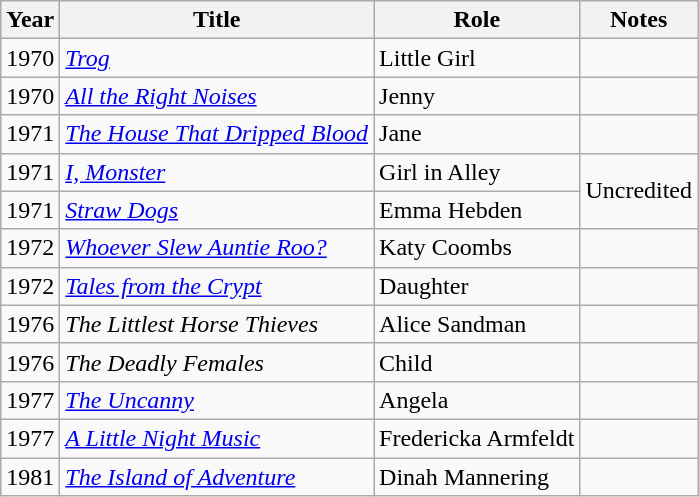<table class="wikitable sortable">
<tr>
<th>Year</th>
<th>Title</th>
<th>Role</th>
<th>Notes</th>
</tr>
<tr>
<td>1970</td>
<td><em><a href='#'>Trog</a></em></td>
<td>Little Girl</td>
<td></td>
</tr>
<tr>
<td>1970</td>
<td><em><a href='#'>All the Right Noises</a></em></td>
<td>Jenny</td>
<td></td>
</tr>
<tr>
<td>1971</td>
<td><em><a href='#'>The House That Dripped Blood</a></em></td>
<td>Jane</td>
<td></td>
</tr>
<tr>
<td>1971</td>
<td><em><a href='#'>I, Monster</a></em></td>
<td>Girl in Alley</td>
<td rowspan="2">Uncredited</td>
</tr>
<tr>
<td>1971</td>
<td><a href='#'><em>Straw Dogs</em></a></td>
<td>Emma Hebden</td>
</tr>
<tr>
<td>1972</td>
<td><em><a href='#'>Whoever Slew Auntie Roo?</a></em></td>
<td>Katy Coombs</td>
<td></td>
</tr>
<tr>
<td>1972</td>
<td><a href='#'><em>Tales from the Crypt</em></a></td>
<td>Daughter</td>
<td></td>
</tr>
<tr>
<td>1976</td>
<td><em>The Littlest Horse Thieves</em></td>
<td>Alice Sandman</td>
<td></td>
</tr>
<tr>
<td>1976</td>
<td><em>The Deadly Females</em></td>
<td>Child</td>
<td></td>
</tr>
<tr>
<td>1977</td>
<td><a href='#'><em>The Uncanny</em></a></td>
<td>Angela</td>
<td></td>
</tr>
<tr>
<td>1977</td>
<td><a href='#'><em>A Little Night Music</em></a></td>
<td>Fredericka Armfeldt</td>
<td></td>
</tr>
<tr>
<td>1981</td>
<td><em><a href='#'>The Island of Adventure</a></em></td>
<td>Dinah Mannering</td>
<td></td>
</tr>
</table>
